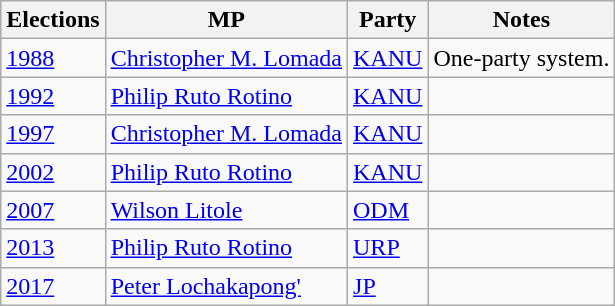<table class="wikitable">
<tr>
<th>Elections</th>
<th>MP </th>
<th>Party</th>
<th>Notes</th>
</tr>
<tr>
<td><a href='#'>1988</a></td>
<td><a href='#'>Christopher M. Lomada</a></td>
<td><a href='#'>KANU</a></td>
<td>One-party system.</td>
</tr>
<tr>
<td><a href='#'>1992</a></td>
<td><a href='#'>Philip Ruto Rotino</a></td>
<td><a href='#'>KANU</a></td>
<td></td>
</tr>
<tr>
<td><a href='#'>1997</a></td>
<td><a href='#'>Christopher M. Lomada</a></td>
<td><a href='#'>KANU</a></td>
<td></td>
</tr>
<tr>
<td><a href='#'>2002</a></td>
<td><a href='#'>Philip Ruto Rotino</a></td>
<td><a href='#'>KANU</a></td>
<td></td>
</tr>
<tr>
<td><a href='#'>2007</a></td>
<td><a href='#'>Wilson Litole</a></td>
<td><a href='#'>ODM</a></td>
<td></td>
</tr>
<tr>
<td><a href='#'>2013</a></td>
<td><a href='#'>Philip Ruto Rotino</a></td>
<td><a href='#'>URP</a></td>
<td></td>
</tr>
<tr>
<td><a href='#'>2017</a></td>
<td><a href='#'>Peter Lochakapong'</a></td>
<td><a href='#'>JP</a></td>
<td></td>
</tr>
</table>
